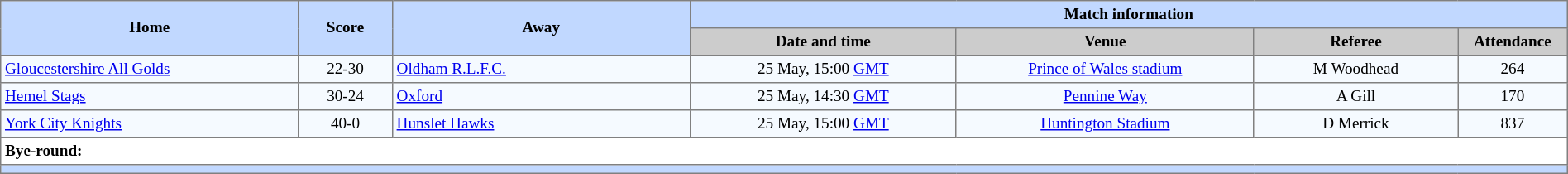<table border=1 style="border-collapse:collapse; font-size:80%; text-align:center;" cellpadding=3 cellspacing=0 width=100%>
<tr bgcolor=#C1D8FF>
<th rowspan=2 width=19%>Home</th>
<th rowspan=2 width=6%>Score</th>
<th rowspan=2 width=19%>Away</th>
<th colspan=6>Match information</th>
</tr>
<tr bgcolor=#CCCCCC>
<th width=17%>Date and time</th>
<th width=19%>Venue</th>
<th width=13%>Referee</th>
<th width=7%>Attendance</th>
</tr>
<tr bgcolor=#F5FAFF>
<td align=left> <a href='#'>Gloucestershire All Golds</a></td>
<td>22-30</td>
<td align=left> <a href='#'>Oldham R.L.F.C.</a></td>
<td>25 May, 15:00 <a href='#'>GMT</a></td>
<td><a href='#'>Prince of Wales stadium</a></td>
<td>M Woodhead</td>
<td>264</td>
</tr>
<tr bgcolor=#F5FAFF>
<td align=left> <a href='#'>Hemel Stags</a></td>
<td>30-24</td>
<td align=left> <a href='#'>Oxford</a></td>
<td>25 May, 14:30 <a href='#'>GMT</a></td>
<td><a href='#'>Pennine Way</a></td>
<td>A Gill</td>
<td>170</td>
</tr>
<tr bgcolor=#F5FAFF>
<td align=left> <a href='#'>York City Knights</a></td>
<td>40-0</td>
<td align=left> <a href='#'>Hunslet Hawks</a></td>
<td>25 May, 15:00 <a href='#'>GMT</a></td>
<td><a href='#'>Huntington Stadium</a></td>
<td>D Merrick</td>
<td>837</td>
</tr>
<tr>
<td colspan="7" align="left"><strong>Bye-round:</strong></td>
</tr>
<tr bgcolor=#C1D8FF>
<th colspan=12></th>
</tr>
</table>
